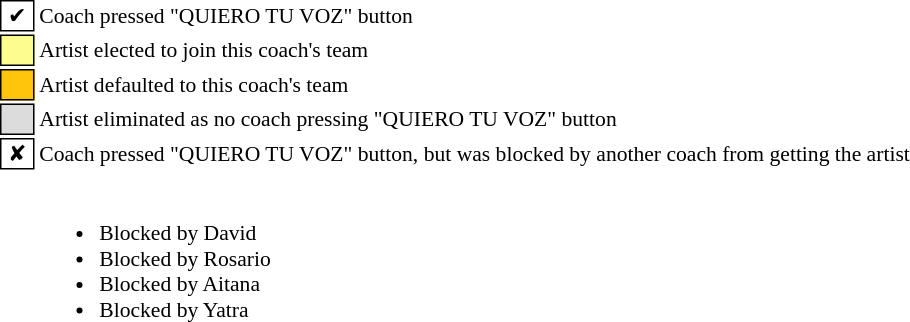<table class="toccolours" style="font-size: 90%; white-space: nowrap">
<tr>
<td style="background:white; border:1px solid black"> ✔ </td>
<td>Coach pressed "QUIERO TU VOZ" button</td>
</tr>
<tr>
<td style="background:#fdfc8f; border:1px solid black">    </td>
<td>Artist elected to join this coach's team</td>
</tr>
<tr>
<td style="background:#ffc40c; border:1px solid black">    </td>
<td>Artist defaulted to this coach's team</td>
</tr>
<tr>
<td style="background:#dcdcdc; border:1px solid black">    </td>
<td>Artist eliminated as no coach pressing  "QUIERO TU VOZ" button</td>
</tr>
<tr>
<td style="background:white; border:1px solid black"> ✘ </td>
<td>Coach pressed "QUIERO TU VOZ" button, but was blocked by another coach from getting the artist</td>
</tr>
<tr>
<td></td>
<td><br><ul><li> Blocked by David </li><li> Blocked by Rosario</li><li> Blocked by Aitana</li><li> Blocked by Yatra</li></ul></td>
</tr>
</table>
